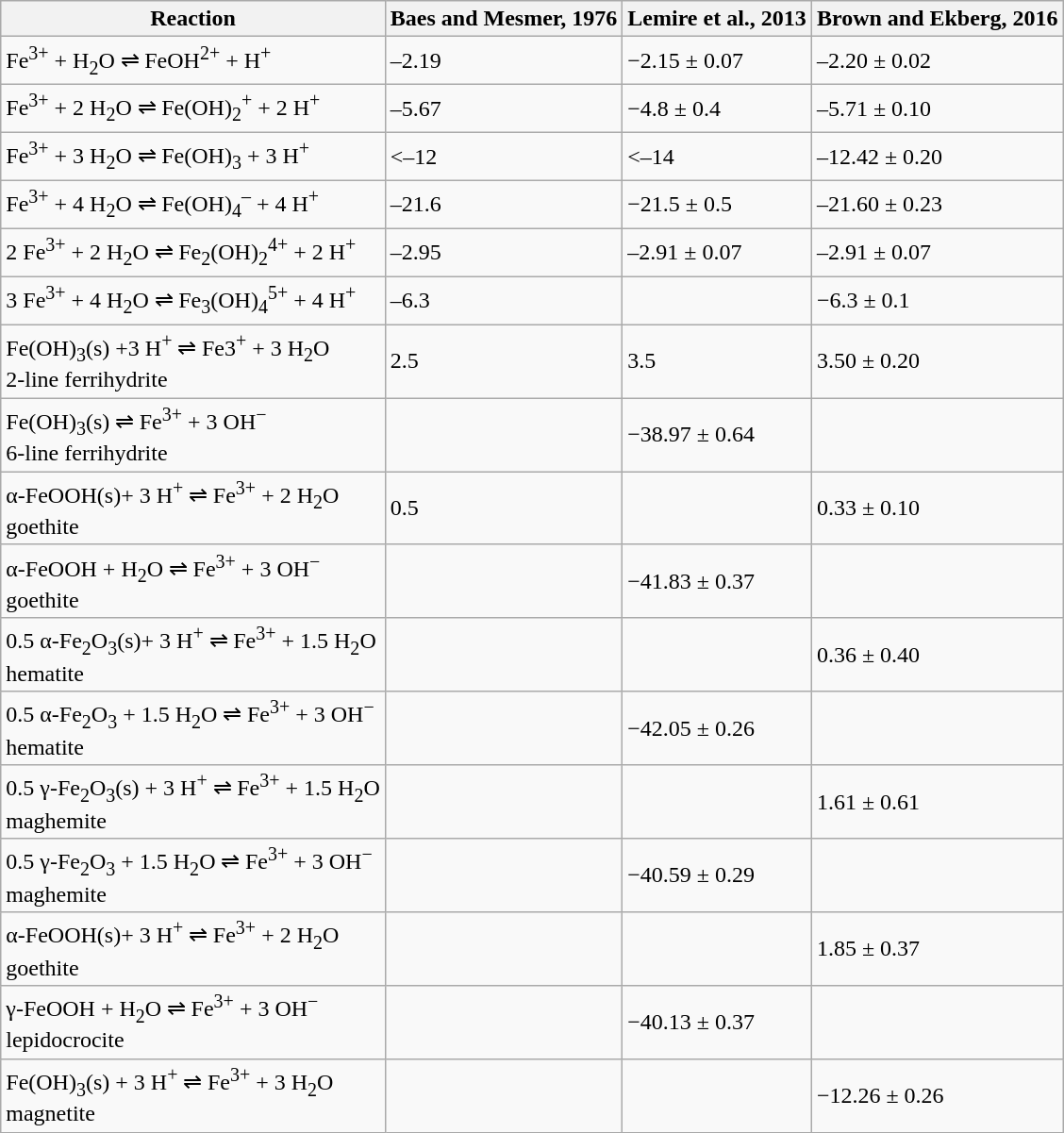<table class="wikitable">
<tr>
<th>Reaction</th>
<th>Baes and Mesmer, 1976</th>
<th>Lemire et al., 2013</th>
<th>Brown and Ekberg, 2016</th>
</tr>
<tr>
<td>Fe<sup>3+</sup> + H<sub>2</sub>O ⇌ FeOH<sup>2+</sup> + H<sup>+</sup></td>
<td>–2.19</td>
<td>−2.15 ± 0.07</td>
<td>–2.20 ± 0.02</td>
</tr>
<tr>
<td>Fe<sup>3+</sup> + 2 H<sub>2</sub>O ⇌ Fe(OH)<sub>2</sub><sup>+</sup> + 2 H<sup>+</sup></td>
<td>–5.67</td>
<td>−4.8 ± 0.4</td>
<td>–5.71 ± 0.10</td>
</tr>
<tr>
<td>Fe<sup>3+</sup> + 3 H<sub>2</sub>O ⇌ Fe(OH)<sub>3</sub> + 3 H<sup>+</sup></td>
<td><–12</td>
<td><–14</td>
<td>–12.42 ± 0.20</td>
</tr>
<tr>
<td>Fe<sup>3+</sup> + 4 H<sub>2</sub>O ⇌ Fe(OH)<sub>4</sub><sup>–</sup> + 4 H<sup>+</sup></td>
<td>–21.6</td>
<td>−21.5 ± 0.5</td>
<td>–21.60 ± 0.23</td>
</tr>
<tr>
<td>2 Fe<sup>3+</sup> + 2 H<sub>2</sub>O ⇌ Fe<sub>2</sub>(OH)<sub>2</sub><sup>4+</sup> + 2 H<sup>+</sup></td>
<td>–2.95</td>
<td>–2.91 ± 0.07</td>
<td>–2.91 ± 0.07</td>
</tr>
<tr>
<td>3 Fe<sup>3+</sup> + 4 H<sub>2</sub>O ⇌ Fe<sub>3</sub>(OH)<sub>4</sub><sup>5+</sup> + 4 H<sup>+</sup></td>
<td>–6.3</td>
<td></td>
<td>−6.3 ± 0.1</td>
</tr>
<tr>
<td>Fe(OH)<sub>3</sub>(s) +3 H<sup>+</sup> ⇌ Fe3<sup>+</sup> + 3 H<sub>2</sub>O<br>2-line ferrihydrite</td>
<td>2.5</td>
<td>3.5</td>
<td>3.50 ± 0.20</td>
</tr>
<tr>
<td>Fe(OH)<sub>3</sub>(s) ⇌ Fe<sup>3+</sup> + 3 OH<sup>−</sup><br>6-line ferrihydrite</td>
<td></td>
<td>−38.97 ± 0.64</td>
<td></td>
</tr>
<tr>
<td>α-FeOOH(s)+ 3 H<sup>+</sup> ⇌ Fe<sup>3+</sup> + 2 H<sub>2</sub>O<br>goethite</td>
<td>0.5</td>
<td></td>
<td>0.33 ± 0.10</td>
</tr>
<tr>
<td>α-FeOOH + H<sub>2</sub>O ⇌ Fe<sup>3+</sup> + 3 OH<sup>−</sup><br>goethite</td>
<td></td>
<td>−41.83 ± 0.37</td>
<td></td>
</tr>
<tr>
<td>0.5 α-Fe<sub>2</sub>O<sub>3</sub>(s)+ 3 H<sup>+</sup> ⇌ Fe<sup>3+</sup> + 1.5 H<sub>2</sub>O<br>hematite</td>
<td></td>
<td></td>
<td>0.36 ± 0.40</td>
</tr>
<tr>
<td>0.5 α-Fe<sub>2</sub>O<sub>3</sub> + 1.5 H<sub>2</sub>O ⇌ Fe<sup>3+</sup> + 3 OH<sup>−</sup><br>hematite</td>
<td></td>
<td>−42.05 ± 0.26</td>
<td></td>
</tr>
<tr>
<td>0.5 γ-Fe<sub>2</sub>O<sub>3</sub>(s) + 3 H<sup>+</sup> ⇌ Fe<sup>3+</sup> + 1.5 H<sub>2</sub>O<br>maghemite</td>
<td></td>
<td></td>
<td>1.61 ± 0.61</td>
</tr>
<tr>
<td>0.5 γ-Fe<sub>2</sub>O<sub>3</sub> + 1.5 H<sub>2</sub>O ⇌ Fe<sup>3+</sup> + 3 OH<sup>−</sup><br>maghemite</td>
<td></td>
<td>−40.59 ± 0.29</td>
<td></td>
</tr>
<tr>
<td>α-FeOOH(s)+ 3 H<sup>+</sup> ⇌ Fe<sup>3+</sup> + 2 H<sub>2</sub>O<br>goethite</td>
<td></td>
<td></td>
<td>1.85 ± 0.37</td>
</tr>
<tr>
<td>γ-FeOOH + H<sub>2</sub>O ⇌ Fe<sup>3+</sup> + 3 OH<sup>−</sup><br>lepidocrocite</td>
<td></td>
<td>−40.13 ± 0.37</td>
<td></td>
</tr>
<tr>
<td>Fe(OH)<sub>3</sub>(s) + 3 H<sup>+</sup> ⇌ Fe<sup>3+</sup> + 3 H<sub>2</sub>O<br>magnetite</td>
<td></td>
<td></td>
<td>−12.26 ± 0.26</td>
</tr>
</table>
